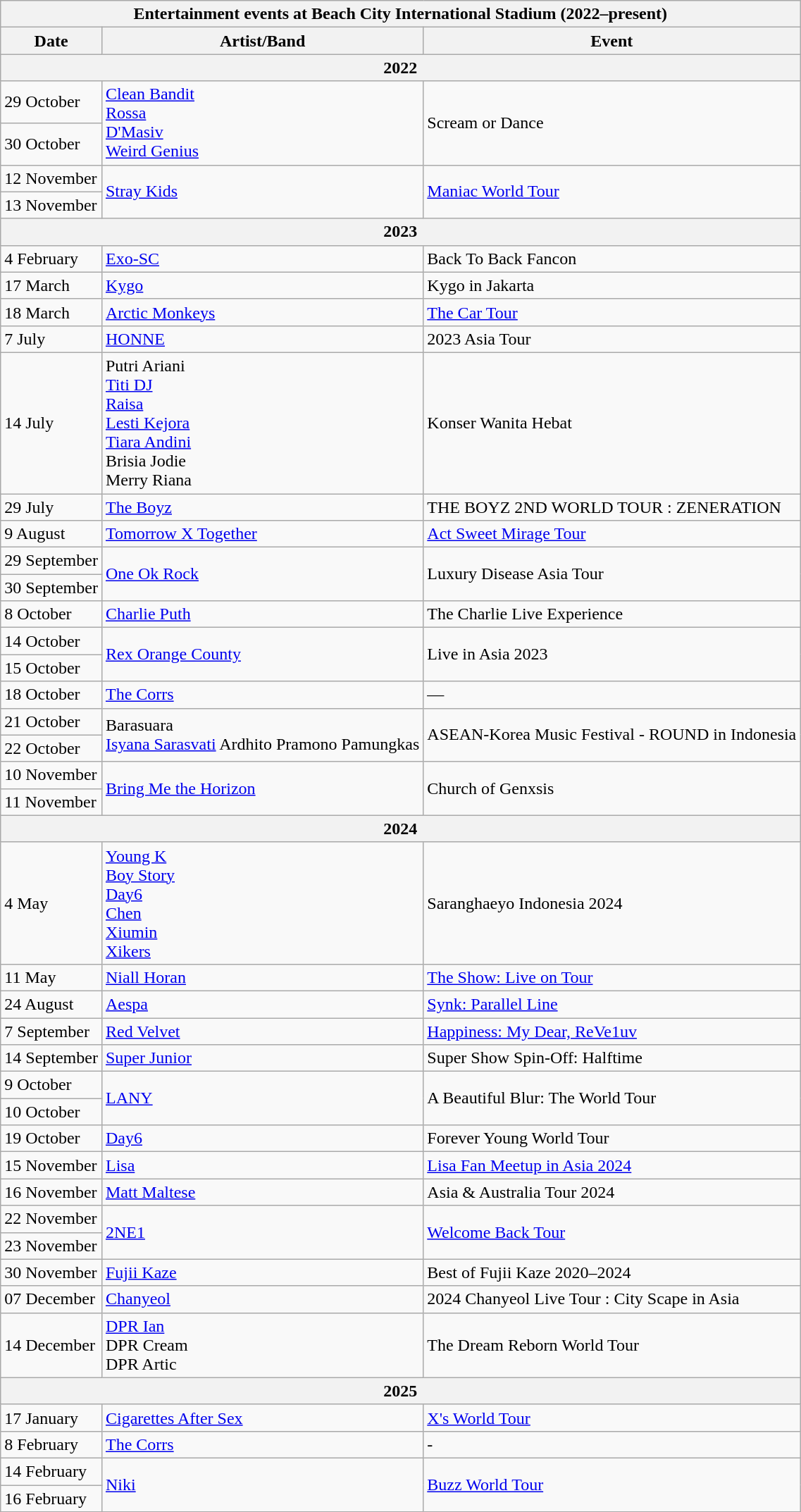<table class="wikitable">
<tr>
<th colspan=3>Entertainment events at Beach City International Stadium (2022–present)</th>
</tr>
<tr>
<th>Date</th>
<th>Artist/Band</th>
<th>Event</th>
</tr>
<tr>
<th colspan=3>2022</th>
</tr>
<tr>
<td>29 October</td>
<td rowspan=2><a href='#'>Clean Bandit</a><br><a href='#'>Rossa</a><br><a href='#'>D'Masiv</a><br><a href='#'>Weird Genius</a></td>
<td rowspan=2>Scream or Dance</td>
</tr>
<tr>
<td>30 October</td>
</tr>
<tr>
<td>12 November</td>
<td rowspan="2"><a href='#'>Stray Kids</a></td>
<td rowspan="2"><a href='#'>Maniac World Tour</a></td>
</tr>
<tr>
<td>13 November</td>
</tr>
<tr>
<th colspan=3>2023</th>
</tr>
<tr>
<td>4 February</td>
<td><a href='#'>Exo-SC</a></td>
<td>Back To Back Fancon</td>
</tr>
<tr>
<td>17 March</td>
<td><a href='#'>Kygo</a></td>
<td>Kygo in Jakarta</td>
</tr>
<tr>
<td>18 March</td>
<td><a href='#'>Arctic Monkeys</a></td>
<td><a href='#'>The Car Tour</a></td>
</tr>
<tr>
<td>7 July</td>
<td><a href='#'>HONNE</a></td>
<td>2023 Asia Tour</td>
</tr>
<tr>
<td>14 July</td>
<td>Putri Ariani<br><a href='#'>Titi DJ</a><br><a href='#'>Raisa</a><br><a href='#'>Lesti Kejora</a><br><a href='#'>Tiara Andini</a><br>Brisia Jodie<br>Merry Riana</td>
<td>Konser Wanita Hebat</td>
</tr>
<tr>
<td>29 July</td>
<td><a href='#'>The Boyz</a></td>
<td>THE BOYZ 2ND WORLD TOUR : ZENERATION</td>
</tr>
<tr>
<td>9 August</td>
<td><a href='#'>Tomorrow X Together</a></td>
<td><a href='#'>Act Sweet Mirage Tour</a></td>
</tr>
<tr>
<td>29 September</td>
<td rowspan="2"><a href='#'>One Ok Rock</a></td>
<td rowspan="2">Luxury Disease Asia Tour</td>
</tr>
<tr>
<td>30 September</td>
</tr>
<tr>
<td>8 October</td>
<td><a href='#'>Charlie Puth</a></td>
<td>The Charlie Live Experience</td>
</tr>
<tr>
<td>14 October</td>
<td rowspan="2"><a href='#'>Rex Orange County</a></td>
<td rowspan="2">Live in Asia 2023</td>
</tr>
<tr>
<td>15 October</td>
</tr>
<tr>
<td>18 October</td>
<td><a href='#'>The Corrs</a></td>
<td>—</td>
</tr>
<tr>
<td>21 October</td>
<td rowspan="2">Barasuara<br><a href='#'>Isyana Sarasvati</a>
Ardhito Pramono
Pamungkas</td>
<td rowspan="2">ASEAN-Korea Music Festival - ROUND in Indonesia</td>
</tr>
<tr>
<td>22 October</td>
</tr>
<tr>
<td>10 November</td>
<td rowspan="2"><a href='#'>Bring Me the Horizon</a></td>
<td rowspan="2">Church of Genxsis</td>
</tr>
<tr>
<td>11 November</td>
</tr>
<tr>
<th colspan=3>2024</th>
</tr>
<tr>
<td>4 May</td>
<td><a href='#'>Young K</a><br><a href='#'>Boy Story</a><br><a href='#'>Day6</a><br><a href='#'>Chen</a><br><a href='#'>Xiumin</a><br><a href='#'>Xikers</a></td>
<td>Saranghaeyo Indonesia 2024</td>
</tr>
<tr>
<td>11 May</td>
<td><a href='#'>Niall Horan</a></td>
<td><a href='#'>The Show: Live on Tour</a></td>
</tr>
<tr>
<td>24 August</td>
<td><a href='#'>Aespa</a></td>
<td><a href='#'>Synk: Parallel Line</a></td>
</tr>
<tr>
<td>7 September</td>
<td><a href='#'>Red Velvet</a></td>
<td><a href='#'>Happiness: My Dear, ReVe1uv</a></td>
</tr>
<tr>
<td>14 September</td>
<td><a href='#'>Super Junior</a></td>
<td>Super Show Spin-Off: Halftime</td>
</tr>
<tr>
<td>9 October</td>
<td rowspan=2><a href='#'>LANY</a></td>
<td rowspan=2>A Beautiful Blur: The World Tour</td>
</tr>
<tr>
<td>10 October</td>
</tr>
<tr>
<td>19 October</td>
<td><a href='#'>Day6</a></td>
<td>Forever Young World Tour</td>
</tr>
<tr>
<td>15 November</td>
<td><a href='#'>Lisa</a></td>
<td><a href='#'>Lisa Fan Meetup in Asia 2024</a></td>
</tr>
<tr>
<td>16 November</td>
<td><a href='#'>Matt Maltese</a></td>
<td>Asia & Australia Tour 2024</td>
</tr>
<tr>
<td>22 November</td>
<td rowspan="2"><a href='#'>2NE1</a></td>
<td rowspan="2"><a href='#'>Welcome Back Tour</a></td>
</tr>
<tr>
<td>23 November</td>
</tr>
<tr>
<td>30 November</td>
<td><a href='#'>Fujii Kaze</a></td>
<td>Best of Fujii Kaze 2020–2024</td>
</tr>
<tr>
<td>07 December</td>
<td><a href='#'>Chanyeol</a></td>
<td>2024 Chanyeol Live Tour : City Scape in Asia</td>
</tr>
<tr>
<td>14 December</td>
<td><a href='#'>DPR Ian</a><br>DPR Cream<br>DPR Artic</td>
<td>The Dream Reborn World Tour</td>
</tr>
<tr>
<th colspan=3>2025</th>
</tr>
<tr>
<td>17 January</td>
<td><a href='#'>Cigarettes After Sex</a></td>
<td><a href='#'>X's World Tour</a></td>
</tr>
<tr>
<td>8 February</td>
<td><a href='#'>The Corrs</a></td>
<td>-</td>
</tr>
<tr>
<td>14 February</td>
<td rowspan="2"><a href='#'>Niki</a></td>
<td rowspan="2"><a href='#'>Buzz World Tour</a></td>
</tr>
<tr>
<td>16 February</td>
</tr>
</table>
